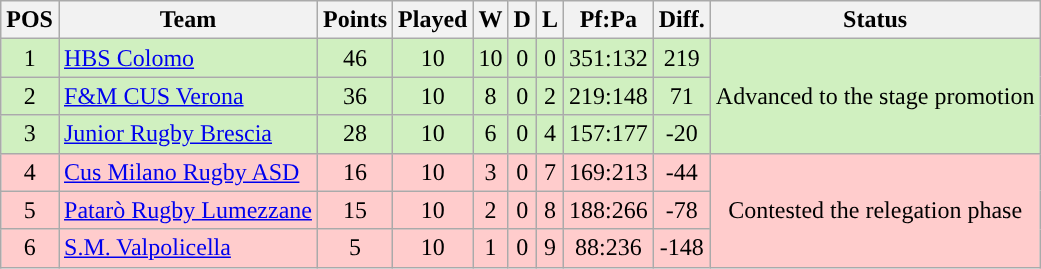<table class="wikitable" style="float:left; margin-right:15px; text-align: center;">
<tr>
<th>POS</th>
<th>Team</th>
<th>Points</th>
<th>Played</th>
<th>W</th>
<th>D</th>
<th>L</th>
<th>Pf:Pa</th>
<th>Diff.</th>
<th>Status</th>
</tr>
<tr style="background:#D0F0C0">
<td>1</td>
<td align=left><a href='#'>HBS Colomo</a></td>
<td>46</td>
<td>10</td>
<td>10</td>
<td>0</td>
<td>0</td>
<td>351:132</td>
<td>219</td>
<td rowspan=3>Advanced to the stage promotion</td>
</tr>
<tr style="background:#D0F0C0">
<td>2</td>
<td align=left><a href='#'>F&M CUS Verona</a></td>
<td>36</td>
<td>10</td>
<td>8</td>
<td>0</td>
<td>2</td>
<td>219:148</td>
<td>71</td>
</tr>
<tr style="background:#D0F0C0">
<td>3</td>
<td align=left><a href='#'>Junior Rugby Brescia</a></td>
<td>28</td>
<td>10</td>
<td>6</td>
<td>0</td>
<td>4</td>
<td>157:177</td>
<td>-20</td>
</tr>
<tr style="background:#FFCCCC">
<td>4</td>
<td align=left><a href='#'>Cus Milano Rugby ASD</a></td>
<td>16</td>
<td>10</td>
<td>3</td>
<td>0</td>
<td>7</td>
<td>169:213</td>
<td>-44</td>
<td rowspan=3>Contested the relegation phase</td>
</tr>
<tr style="background:#FFCCCC">
<td>5</td>
<td align=left><a href='#'>Patarò Rugby Lumezzane</a></td>
<td>15</td>
<td>10</td>
<td>2</td>
<td>0</td>
<td>8</td>
<td>188:266</td>
<td>-78</td>
</tr>
<tr style="background:#FFCCCC">
<td>6</td>
<td align=left><a href='#'>S.M. Valpolicella</a></td>
<td>5</td>
<td>10</td>
<td>1</td>
<td>0</td>
<td>9</td>
<td>88:236</td>
<td>-148</td>
</tr>
</table>
